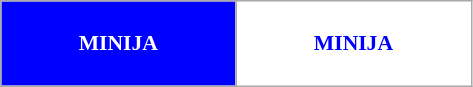<table class="wikitable" style="font-size: 90%; text-align: center; border=1 cellspacing=0">
<tr>
<td style="background:blue;color:white" width="150" height="50"><strong>MINIJA</strong></td>
<td style="background:white;color:blue" width="150" height="50"><strong>MINIJA</strong></td>
</tr>
</table>
